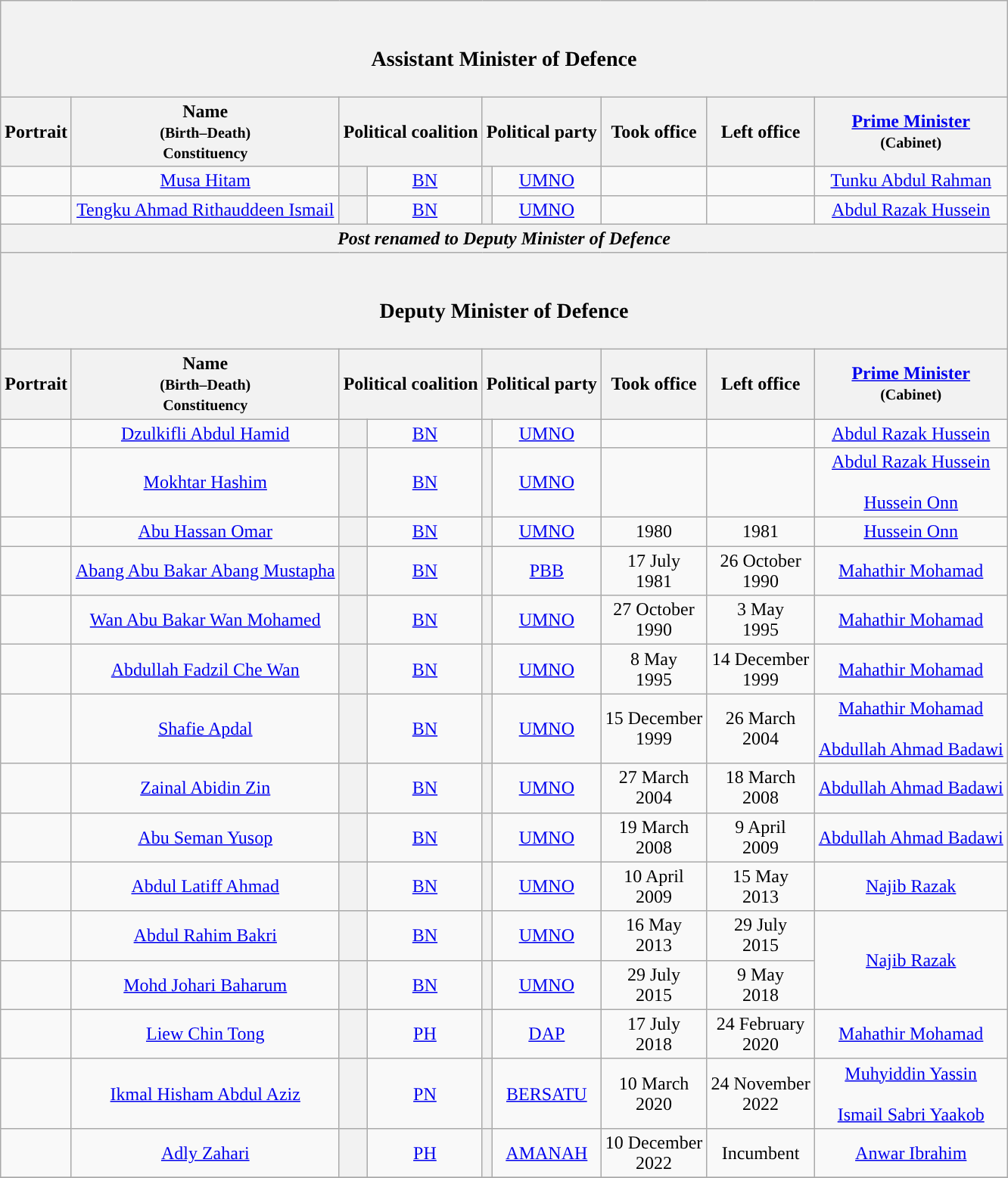<table class="wikitable" style="text-align:center;">
<tr>
<th colspan="9"><br><h3>Assistant Minister of Defence</h3></th>
</tr>
<tr>
<th>Portrait</th>
<th>Name<br><small>(Birth–Death)<br>Constituency</small></th>
<th colspan="2">Political coalition</th>
<th colspan="2">Political party</th>
<th>Took office</th>
<th>Left office</th>
<th><a href='#'>Prime Minister</a><br><small>(Cabinet)</small></th>
</tr>
<tr>
<td></td>
<td><a href='#'>Musa Hitam</a><br></td>
<th style="background:"></th>
<td><a href='#'>BN</a></td>
<th style="background:"></th>
<td><a href='#'>UMNO</a></td>
<td></td>
<td></td>
<td><a href='#'>Tunku Abdul Rahman</a><br></td>
</tr>
<tr>
<td></td>
<td><a href='#'>Tengku Ahmad Rithauddeen Ismail</a><br></td>
<th style="background:"></th>
<td><a href='#'>BN</a></td>
<th style="background:"></th>
<td><a href='#'>UMNO</a></td>
<td></td>
<td></td>
<td><a href='#'>Abdul Razak Hussein</a><br></td>
</tr>
<tr>
<th colspan="9"><em>Post renamed to Deputy Minister of Defence</em></th>
</tr>
<tr>
<th colspan="9"><br><h3>Deputy Minister of Defence</h3></th>
</tr>
<tr>
<th>Portrait</th>
<th>Name<br><small>(Birth–Death)<br>Constituency</small></th>
<th colspan="2">Political coalition</th>
<th colspan="2">Political party</th>
<th>Took office</th>
<th>Left office</th>
<th><a href='#'>Prime Minister</a><br><small>(Cabinet)</small></th>
</tr>
<tr>
<td></td>
<td><a href='#'>Dzulkifli Abdul Hamid</a><br></td>
<th style="background:"></th>
<td><a href='#'>BN</a></td>
<th style="background:"></th>
<td><a href='#'>UMNO</a></td>
<td></td>
<td></td>
<td><a href='#'>Abdul Razak Hussein</a><br></td>
</tr>
<tr>
<td></td>
<td><a href='#'>Mokhtar Hashim</a><br></td>
<th style="background:"></th>
<td><a href='#'>BN</a></td>
<th style="background:"></th>
<td><a href='#'>UMNO</a></td>
<td></td>
<td></td>
<td><a href='#'>Abdul Razak Hussein</a><br><br><a href='#'>Hussein Onn</a><br></td>
</tr>
<tr>
<td></td>
<td><a href='#'>Abu Hassan Omar</a><br></td>
<th style="background:"></th>
<td><a href='#'>BN</a></td>
<th style="background:"></th>
<td><a href='#'>UMNO</a></td>
<td>1980</td>
<td>1981</td>
<td><a href='#'>Hussein Onn</a><br></td>
</tr>
<tr>
<td></td>
<td><a href='#'>Abang Abu Bakar Abang Mustapha</a><br></td>
<th style="background:"></th>
<td><a href='#'>BN</a></td>
<th style="background:"></th>
<td><a href='#'>PBB</a></td>
<td>17 July<br>1981</td>
<td>26 October<br>1990</td>
<td><a href='#'>Mahathir Mohamad</a><br></td>
</tr>
<tr>
<td></td>
<td><a href='#'>Wan Abu Bakar Wan Mohamed</a><br></td>
<th style="background:"></th>
<td><a href='#'>BN</a></td>
<th style="background:"></th>
<td><a href='#'>UMNO</a></td>
<td>27 October<br>1990</td>
<td>3 May<br>1995</td>
<td><a href='#'>Mahathir Mohamad</a><br></td>
</tr>
<tr>
<td></td>
<td><a href='#'>Abdullah Fadzil Che Wan</a><br></td>
<th style="background:"></th>
<td><a href='#'>BN</a></td>
<th style="background:"></th>
<td><a href='#'>UMNO</a></td>
<td>8 May<br>1995</td>
<td>14 December<br>1999</td>
<td><a href='#'>Mahathir Mohamad</a><br></td>
</tr>
<tr>
<td></td>
<td><a href='#'>Shafie Apdal</a><br></td>
<th style="background:"></th>
<td><a href='#'>BN</a></td>
<th style="background:"></th>
<td><a href='#'>UMNO</a></td>
<td>15 December<br>1999</td>
<td>26 March<br>2004</td>
<td><a href='#'>Mahathir Mohamad</a><br><br><a href='#'>Abdullah Ahmad Badawi</a><br></td>
</tr>
<tr>
<td></td>
<td><a href='#'>Zainal Abidin Zin</a><br></td>
<th style="background:"></th>
<td><a href='#'>BN</a></td>
<th style="background:"></th>
<td><a href='#'>UMNO</a></td>
<td>27 March<br>2004</td>
<td>18 March<br>2008</td>
<td><a href='#'>Abdullah Ahmad Badawi</a><br></td>
</tr>
<tr>
<td></td>
<td><a href='#'>Abu Seman Yusop</a><br></td>
<th style="background:"></th>
<td><a href='#'>BN</a></td>
<th style="background:"></th>
<td><a href='#'>UMNO</a></td>
<td>19 March<br>2008</td>
<td>9 April<br>2009</td>
<td><a href='#'>Abdullah Ahmad Badawi</a><br></td>
</tr>
<tr>
<td></td>
<td><a href='#'>Abdul Latiff Ahmad</a><br></td>
<th style="background:"></th>
<td><a href='#'>BN</a></td>
<th style="background:"></th>
<td><a href='#'>UMNO</a></td>
<td>10 April<br>2009</td>
<td>15 May<br>2013</td>
<td><a href='#'>Najib Razak</a><br></td>
</tr>
<tr>
<td></td>
<td><a href='#'>Abdul Rahim Bakri</a><br></td>
<th style="background:"></th>
<td><a href='#'>BN</a></td>
<th style="background:"></th>
<td><a href='#'>UMNO</a></td>
<td>16 May<br>2013</td>
<td>29 July<br>2015</td>
<td rowspan=2><a href='#'>Najib Razak</a><br></td>
</tr>
<tr>
<td></td>
<td><a href='#'>Mohd Johari Baharum</a><br></td>
<th style="background:"></th>
<td><a href='#'>BN</a></td>
<th style="background:"></th>
<td><a href='#'>UMNO</a></td>
<td>29 July<br>2015</td>
<td>9 May<br>2018</td>
</tr>
<tr>
<td></td>
<td><a href='#'>Liew Chin Tong</a><br></td>
<th style="background:"></th>
<td><a href='#'>PH</a></td>
<th style="background:"></th>
<td><a href='#'>DAP</a></td>
<td>17 July<br>2018</td>
<td>24 February<br>2020</td>
<td><a href='#'>Mahathir Mohamad</a><br></td>
</tr>
<tr>
<td></td>
<td><a href='#'>Ikmal Hisham Abdul Aziz</a><br></td>
<th style="background:"></th>
<td><a href='#'>PN</a></td>
<th style="background:"></th>
<td><a href='#'>BERSATU</a></td>
<td>10 March<br>2020</td>
<td>24 November<br>2022</td>
<td><a href='#'>Muhyiddin Yassin</a><br><br><a href='#'>Ismail Sabri Yaakob</a><br></td>
</tr>
<tr>
<td></td>
<td><a href='#'>Adly Zahari</a><br></td>
<th style="background:"></th>
<td><a href='#'>PH</a></td>
<th style="background:"></th>
<td><a href='#'>AMANAH</a></td>
<td>10 December<br>2022</td>
<td>Incumbent</td>
<td><a href='#'>Anwar Ibrahim</a><br></td>
</tr>
<tr>
</tr>
</table>
